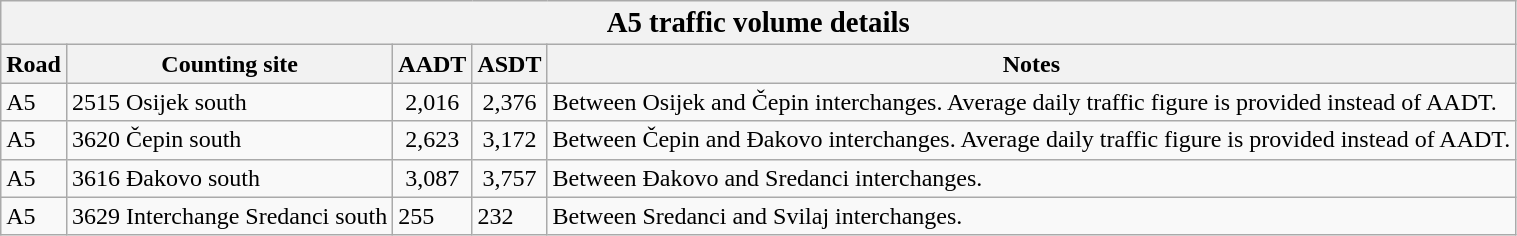<table class="wikitable">
<tr>
<td colspan=5 bgcolor="#f2f2f2" align=center style=margin-top:15><big><strong>A5 traffic volume details</strong></big></td>
</tr>
<tr>
<td align=center bgcolor="#f2f2f2"><strong>Road</strong></td>
<td align=center bgcolor="#f2f2f2"><strong>Counting site</strong></td>
<td align=center bgcolor="#f2f2f2"><strong>AADT</strong></td>
<td align=center bgcolor="#f2f2f2"><strong>ASDT</strong></td>
<td align=center bgcolor="#f2f2f2"><strong>Notes</strong></td>
</tr>
<tr>
<td> A5</td>
<td>2515 Osijek south</td>
<td align=center>2,016</td>
<td align=center>2,376</td>
<td>Between Osijek and Čepin interchanges. Average daily traffic figure is provided instead of AADT.</td>
</tr>
<tr>
<td> A5</td>
<td>3620 Čepin south</td>
<td align=center>2,623</td>
<td align=center>3,172</td>
<td>Between Čepin and Đakovo interchanges. Average daily traffic figure is provided instead of AADT.</td>
</tr>
<tr>
<td> A5</td>
<td>3616 Đakovo south</td>
<td align=center>3,087</td>
<td align=center>3,757</td>
<td>Between Đakovo and Sredanci interchanges.</td>
</tr>
<tr>
<td> A5</td>
<td>3629 Interchange Sredanci south</td>
<td>255</td>
<td>232</td>
<td>Between Sredanci and Svilaj interchanges.</td>
</tr>
</table>
